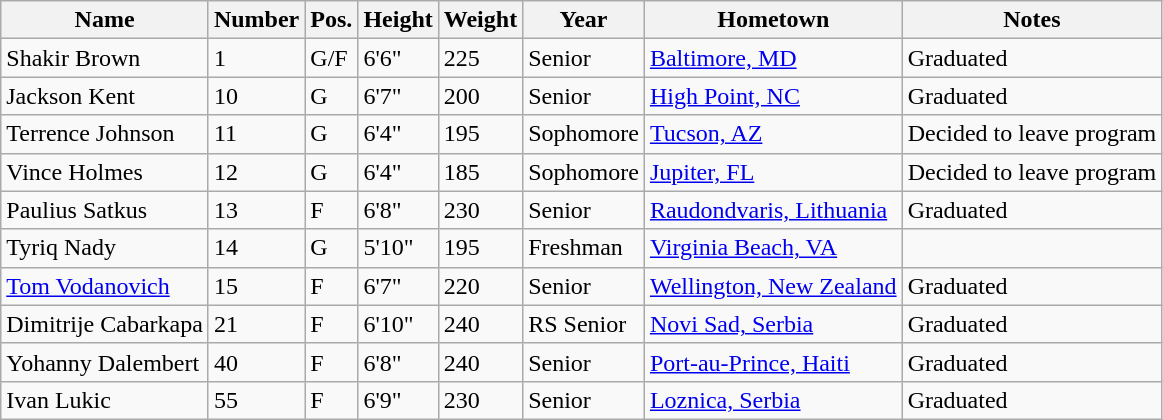<table class="wikitable sortable" border="1">
<tr>
<th>Name</th>
<th>Number</th>
<th>Pos.</th>
<th>Height</th>
<th>Weight</th>
<th>Year</th>
<th>Hometown</th>
<th class="unsortable">Notes</th>
</tr>
<tr>
<td>Shakir Brown</td>
<td>1</td>
<td>G/F</td>
<td>6'6"</td>
<td>225</td>
<td>Senior</td>
<td><a href='#'>Baltimore, MD</a></td>
<td>Graduated</td>
</tr>
<tr>
<td>Jackson Kent</td>
<td>10</td>
<td>G</td>
<td>6'7"</td>
<td>200</td>
<td>Senior</td>
<td><a href='#'>High Point, NC</a></td>
<td>Graduated</td>
</tr>
<tr>
<td>Terrence Johnson</td>
<td>11</td>
<td>G</td>
<td>6'4"</td>
<td>195</td>
<td>Sophomore</td>
<td><a href='#'>Tucson, AZ</a></td>
<td>Decided to leave program</td>
</tr>
<tr>
<td>Vince Holmes</td>
<td>12</td>
<td>G</td>
<td>6'4"</td>
<td>185</td>
<td>Sophomore</td>
<td><a href='#'>Jupiter, FL</a></td>
<td>Decided to leave program</td>
</tr>
<tr>
<td>Paulius Satkus</td>
<td>13</td>
<td>F</td>
<td>6'8"</td>
<td>230</td>
<td>Senior</td>
<td><a href='#'>Raudondvaris, Lithuania</a></td>
<td>Graduated</td>
</tr>
<tr>
<td>Tyriq Nady</td>
<td>14</td>
<td>G</td>
<td>5'10"</td>
<td>195</td>
<td>Freshman</td>
<td><a href='#'>Virginia Beach, VA</a></td>
<td></td>
</tr>
<tr>
<td><a href='#'>Tom Vodanovich</a></td>
<td>15</td>
<td>F</td>
<td>6'7"</td>
<td>220</td>
<td>Senior</td>
<td><a href='#'>Wellington, New Zealand</a></td>
<td>Graduated</td>
</tr>
<tr>
<td>Dimitrije Cabarkapa</td>
<td>21</td>
<td>F</td>
<td>6'10"</td>
<td>240</td>
<td>RS Senior</td>
<td><a href='#'>Novi Sad, Serbia</a></td>
<td>Graduated</td>
</tr>
<tr>
<td>Yohanny Dalembert</td>
<td>40</td>
<td>F</td>
<td>6'8"</td>
<td>240</td>
<td>Senior</td>
<td><a href='#'>Port-au-Prince, Haiti</a></td>
<td>Graduated</td>
</tr>
<tr>
<td>Ivan Lukic</td>
<td>55</td>
<td>F</td>
<td>6'9"</td>
<td>230</td>
<td>Senior</td>
<td><a href='#'>Loznica, Serbia</a></td>
<td>Graduated</td>
</tr>
</table>
